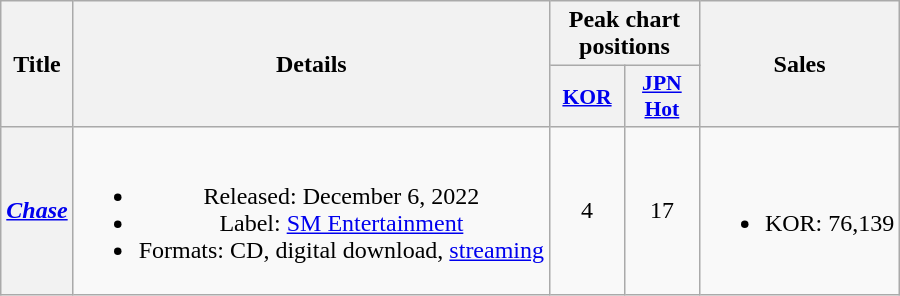<table class="wikitable plainrowheaders" style="text-align:center">
<tr>
<th scope="col" rowspan="2">Title</th>
<th scope="col" rowspan="2">Details</th>
<th scope="col" colspan="2">Peak chart positions</th>
<th scope="col" rowspan="2">Sales</th>
</tr>
<tr>
<th scope="col" style="width:3em;font-size:90%"><a href='#'>KOR</a><br></th>
<th scope="col" style="width:3em;font-size:90%"><a href='#'>JPN<br>Hot</a><br></th>
</tr>
<tr>
<th scope="row"><em><a href='#'>Chase</a></em></th>
<td><br><ul><li>Released: December 6, 2022</li><li>Label: <a href='#'>SM Entertainment</a></li><li>Formats: CD, digital download, <a href='#'>streaming</a></li></ul></td>
<td>4</td>
<td>17</td>
<td><br><ul><li>KOR: 76,139</li></ul></td>
</tr>
</table>
